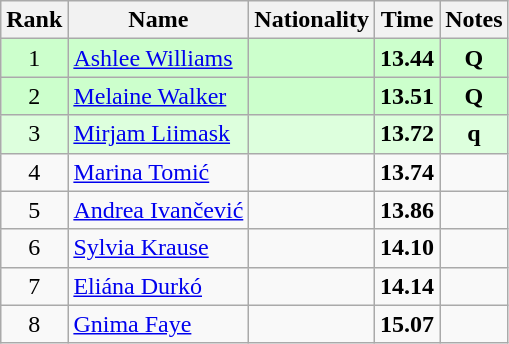<table class="wikitable sortable" style="text-align:center">
<tr>
<th>Rank</th>
<th>Name</th>
<th>Nationality</th>
<th>Time</th>
<th>Notes</th>
</tr>
<tr bgcolor=ccffcc>
<td>1</td>
<td align=left><a href='#'>Ashlee Williams</a></td>
<td align=left></td>
<td><strong>13.44</strong></td>
<td><strong>Q</strong></td>
</tr>
<tr bgcolor=ccffcc>
<td>2</td>
<td align=left><a href='#'>Melaine Walker</a></td>
<td align=left></td>
<td><strong>13.51</strong></td>
<td><strong>Q</strong></td>
</tr>
<tr bgcolor=ddffdd>
<td>3</td>
<td align=left><a href='#'>Mirjam Liimask</a></td>
<td align=left></td>
<td><strong>13.72</strong></td>
<td><strong>q</strong></td>
</tr>
<tr>
<td>4</td>
<td align=left><a href='#'>Marina Tomić</a></td>
<td align=left></td>
<td><strong>13.74</strong></td>
<td></td>
</tr>
<tr>
<td>5</td>
<td align=left><a href='#'>Andrea Ivančević</a></td>
<td align=left></td>
<td><strong>13.86</strong></td>
<td></td>
</tr>
<tr>
<td>6</td>
<td align=left><a href='#'>Sylvia Krause</a></td>
<td align=left></td>
<td><strong>14.10</strong></td>
<td></td>
</tr>
<tr>
<td>7</td>
<td align=left><a href='#'>Eliána Durkó</a></td>
<td align=left></td>
<td><strong>14.14</strong></td>
<td></td>
</tr>
<tr>
<td>8</td>
<td align=left><a href='#'>Gnima Faye</a></td>
<td align=left></td>
<td><strong>15.07</strong></td>
<td></td>
</tr>
</table>
